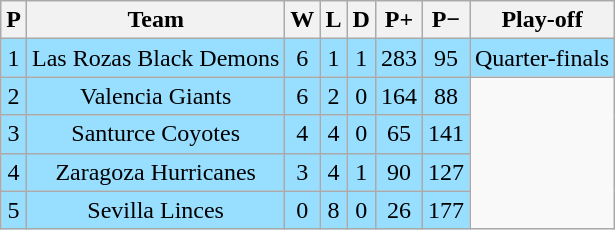<table class="wikitable sortable" style="text-align: center;">
<tr>
<th style="text-align:center;">P</th>
<th style="text-align:center;">Team</th>
<th style="text-align:center;">W</th>
<th style="text-align:center;">L</th>
<th style="text-align:center;">D</th>
<th style="text-align:center;">P+</th>
<th style="text-align:center;">P−</th>
<th style="text-align:center;">Play-off</th>
</tr>
<tr ! style="background:#97DEFF;">
<td>1</td>
<td>Las Rozas Black Demons</td>
<td>6</td>
<td>1</td>
<td>1</td>
<td>283</td>
<td>95</td>
<td style="text-align:center;">Quarter-finals</td>
</tr>
<tr ! style="background:#97DEFF;">
<td>2</td>
<td>Valencia Giants</td>
<td>6</td>
<td>2</td>
<td>0</td>
<td>164</td>
<td>88</td>
</tr>
<tr ! style="background:#97DEFF;">
<td>3</td>
<td>Santurce Coyotes</td>
<td>4</td>
<td>4</td>
<td>0</td>
<td>65</td>
<td>141</td>
</tr>
<tr ! style="background:#97DEFF;">
<td>4</td>
<td>Zaragoza Hurricanes</td>
<td>3</td>
<td>4</td>
<td>1</td>
<td>90</td>
<td>127</td>
</tr>
<tr ! style="background:#97DEFF;">
<td>5</td>
<td>Sevilla Linces</td>
<td>0</td>
<td>8</td>
<td>0</td>
<td>26</td>
<td>177</td>
</tr>
</table>
